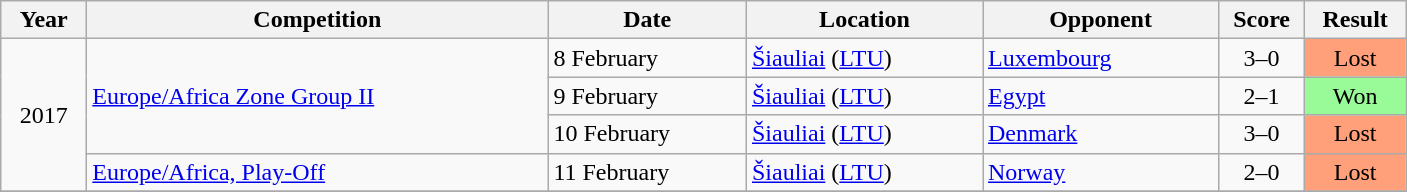<table class="wikitable">
<tr>
<th width="50">Year</th>
<th width="300">Competition</th>
<th width="125">Date</th>
<th width="150">Location</th>
<th width="150">Opponent</th>
<th width="50">Score</th>
<th width="60">Result</th>
</tr>
<tr>
<td align="center" rowspan="4">2017</td>
<td align="left" rowspan="3"><a href='#'>Europe/Africa Zone Group II</a></td>
<td>8 February</td>
<td><a href='#'>Šiauliai</a> (<a href='#'>LTU</a>)</td>
<td> <a href='#'>Luxembourg</a></td>
<td align="center">3–0</td>
<td align="center" bgcolor="FFA07A">Lost</td>
</tr>
<tr>
<td>9 February</td>
<td><a href='#'>Šiauliai</a> (<a href='#'>LTU</a>)</td>
<td> <a href='#'>Egypt</a></td>
<td align="center">2–1</td>
<td align="center" bgcolor="#98FB98">Won</td>
</tr>
<tr>
<td>10 February</td>
<td><a href='#'>Šiauliai</a> (<a href='#'>LTU</a>)</td>
<td> <a href='#'>Denmark</a></td>
<td align="center">3–0</td>
<td align="center" bgcolor="FFA07A">Lost</td>
</tr>
<tr>
<td><a href='#'>Europe/Africa, Play-Off</a></td>
<td>11 February</td>
<td><a href='#'>Šiauliai</a> (<a href='#'>LTU</a>)</td>
<td> <a href='#'>Norway</a></td>
<td align="center">2–0</td>
<td align="center" bgcolor="FFA07A">Lost</td>
</tr>
<tr>
</tr>
</table>
